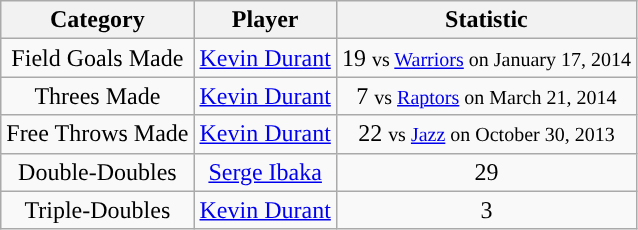<table class="wikitable sortable sortable" style="text-align: center">
<tr>
<th>Category</th>
<th>Player</th>
<th>Statistic</th>
</tr>
<tr style="text-align: center">
<td>Field Goals Made</td>
<td><a href='#'>Kevin Durant</a></td>
<td>19 <small>vs <a href='#'>Warriors</a> on January 17, 2014</small></td>
</tr>
<tr style="text-align: center">
<td>Threes Made</td>
<td><a href='#'>Kevin Durant</a></td>
<td>7 <small>vs <a href='#'>Raptors</a> on March 21, 2014</small></td>
</tr>
<tr style="text-align: center">
<td>Free Throws Made</td>
<td><a href='#'>Kevin Durant</a></td>
<td>22 <small>vs <a href='#'>Jazz</a> on October 30, 2013</small></td>
</tr>
<tr style="text-align: center">
<td>Double-Doubles</td>
<td><a href='#'>Serge Ibaka</a></td>
<td>29</td>
</tr>
<tr style="text-align: center">
<td>Triple-Doubles</td>
<td><a href='#'>Kevin Durant</a></td>
<td>3</td>
</tr>
</table>
